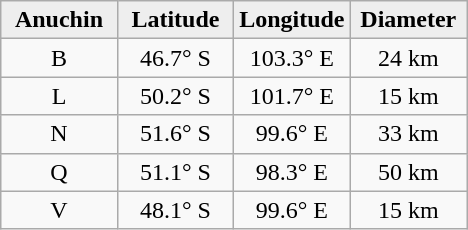<table class="wikitable">
<tr>
<th width="25%" style="background:#eeeeee;">Anuchin</th>
<th width="25%" style="background:#eeeeee;">Latitude</th>
<th width="25%" style="background:#eeeeee;">Longitude</th>
<th width="25%" style="background:#eeeeee;">Diameter</th>
</tr>
<tr>
<td align="center">B</td>
<td align="center">46.7° S</td>
<td align="center">103.3° E</td>
<td align="center">24 km</td>
</tr>
<tr>
<td align="center">L</td>
<td align="center">50.2° S</td>
<td align="center">101.7° E</td>
<td align="center">15 km</td>
</tr>
<tr>
<td align="center">N</td>
<td align="center">51.6° S</td>
<td align="center">99.6° E</td>
<td align="center">33 km</td>
</tr>
<tr>
<td align="center">Q</td>
<td align="center">51.1° S</td>
<td align="center">98.3° E</td>
<td align="center">50 km</td>
</tr>
<tr>
<td align="center">V</td>
<td align="center">48.1° S</td>
<td align="center">99.6° E</td>
<td align="center">15 km</td>
</tr>
</table>
